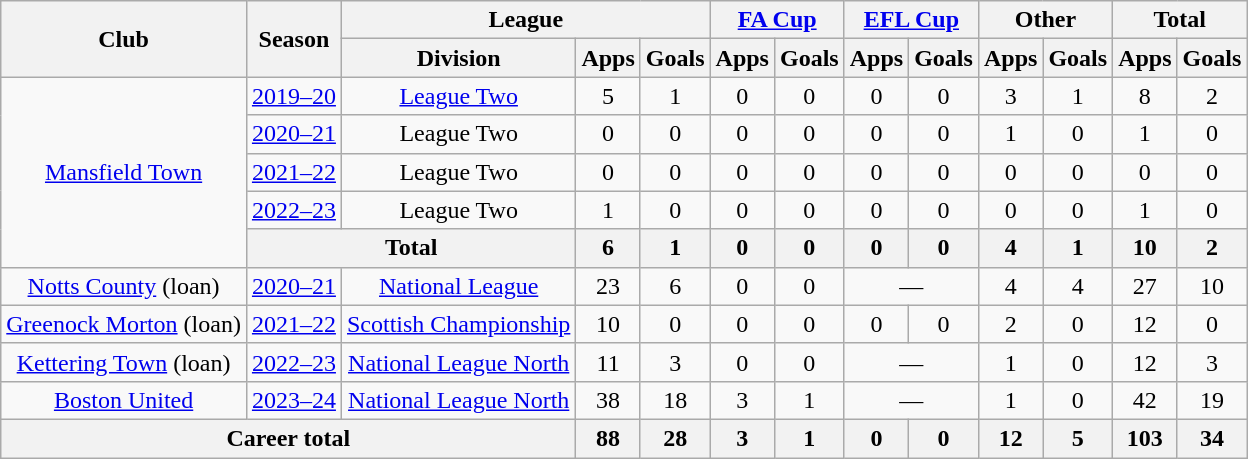<table class="wikitable" style="text-align:center">
<tr>
<th rowspan="2">Club</th>
<th rowspan="2">Season</th>
<th colspan="3">League</th>
<th colspan="2"><a href='#'>FA Cup</a></th>
<th colspan="2"><a href='#'>EFL Cup</a></th>
<th colspan="2">Other</th>
<th colspan="2">Total</th>
</tr>
<tr>
<th>Division</th>
<th>Apps</th>
<th>Goals</th>
<th>Apps</th>
<th>Goals</th>
<th>Apps</th>
<th>Goals</th>
<th>Apps</th>
<th>Goals</th>
<th>Apps</th>
<th>Goals</th>
</tr>
<tr>
<td rowspan="5"><a href='#'>Mansfield Town</a></td>
<td><a href='#'>2019–20</a></td>
<td><a href='#'>League Two</a></td>
<td>5</td>
<td>1</td>
<td>0</td>
<td>0</td>
<td>0</td>
<td>0</td>
<td>3</td>
<td>1</td>
<td>8</td>
<td>2</td>
</tr>
<tr>
<td><a href='#'>2020–21</a></td>
<td>League Two</td>
<td>0</td>
<td>0</td>
<td>0</td>
<td>0</td>
<td>0</td>
<td>0</td>
<td>1</td>
<td>0</td>
<td>1</td>
<td>0</td>
</tr>
<tr>
<td><a href='#'>2021–22</a></td>
<td>League Two</td>
<td>0</td>
<td>0</td>
<td>0</td>
<td>0</td>
<td>0</td>
<td>0</td>
<td>0</td>
<td>0</td>
<td>0</td>
<td>0</td>
</tr>
<tr>
<td><a href='#'>2022–23</a></td>
<td>League Two</td>
<td>1</td>
<td>0</td>
<td>0</td>
<td>0</td>
<td>0</td>
<td>0</td>
<td>0</td>
<td>0</td>
<td>1</td>
<td>0</td>
</tr>
<tr>
<th colspan="2">Total</th>
<th>6</th>
<th>1</th>
<th>0</th>
<th>0</th>
<th>0</th>
<th>0</th>
<th>4</th>
<th>1</th>
<th>10</th>
<th>2</th>
</tr>
<tr>
<td><a href='#'>Notts County</a> (loan)</td>
<td><a href='#'>2020–21</a></td>
<td><a href='#'>National League</a></td>
<td>23</td>
<td>6</td>
<td>0</td>
<td>0</td>
<td colspan=2>—</td>
<td>4</td>
<td>4</td>
<td>27</td>
<td>10</td>
</tr>
<tr>
<td><a href='#'>Greenock Morton</a> (loan)</td>
<td><a href='#'>2021–22</a></td>
<td><a href='#'>Scottish Championship</a></td>
<td>10</td>
<td>0</td>
<td>0</td>
<td>0</td>
<td>0</td>
<td>0</td>
<td>2</td>
<td>0</td>
<td>12</td>
<td>0</td>
</tr>
<tr>
<td><a href='#'>Kettering Town</a> (loan)</td>
<td><a href='#'>2022–23</a></td>
<td><a href='#'>National League North</a></td>
<td>11</td>
<td>3</td>
<td>0</td>
<td>0</td>
<td colspan="2">—</td>
<td>1</td>
<td>0</td>
<td>12</td>
<td>3</td>
</tr>
<tr>
<td><a href='#'>Boston United</a></td>
<td><a href='#'>2023–24</a></td>
<td><a href='#'>National League North</a></td>
<td>38</td>
<td>18</td>
<td>3</td>
<td>1</td>
<td colspan="2">—</td>
<td>1</td>
<td>0</td>
<td>42</td>
<td>19</td>
</tr>
<tr>
<th colspan="3">Career total</th>
<th>88</th>
<th>28</th>
<th>3</th>
<th>1</th>
<th>0</th>
<th>0</th>
<th>12</th>
<th>5</th>
<th>103</th>
<th>34</th>
</tr>
</table>
